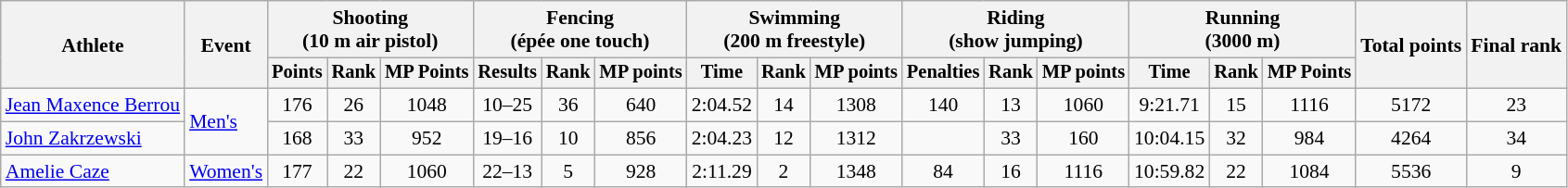<table class="wikitable" style="font-size:90%">
<tr>
<th rowspan="2">Athlete</th>
<th rowspan="2">Event</th>
<th colspan=3>Shooting<br><span>(10 m air pistol)</span></th>
<th colspan=3>Fencing<br><span>(épée one touch)</span></th>
<th colspan=3>Swimming<br><span>(200 m freestyle)</span></th>
<th colspan=3>Riding<br><span>(show jumping)</span></th>
<th colspan=3>Running<br><span>(3000 m)</span></th>
<th rowspan=2>Total points</th>
<th rowspan=2>Final rank</th>
</tr>
<tr style="font-size:95%">
<th>Points</th>
<th>Rank</th>
<th>MP Points</th>
<th>Results</th>
<th>Rank</th>
<th>MP points</th>
<th>Time</th>
<th>Rank</th>
<th>MP points</th>
<th>Penalties</th>
<th>Rank</th>
<th>MP points</th>
<th>Time</th>
<th>Rank</th>
<th>MP Points</th>
</tr>
<tr align=center>
<td align=left><a href='#'>Jean Maxence Berrou</a></td>
<td align=left rowspan=2><a href='#'>Men's</a></td>
<td>176</td>
<td>26</td>
<td>1048</td>
<td>10–25</td>
<td>36</td>
<td>640</td>
<td>2:04.52</td>
<td>14</td>
<td>1308</td>
<td>140</td>
<td>13</td>
<td>1060</td>
<td>9:21.71</td>
<td>15</td>
<td>1116</td>
<td>5172</td>
<td>23</td>
</tr>
<tr align=center>
<td align=left><a href='#'>John Zakrzewski</a></td>
<td>168</td>
<td>33</td>
<td>952</td>
<td>19–16</td>
<td>10</td>
<td>856</td>
<td>2:04.23</td>
<td>12</td>
<td>1312</td>
<td></td>
<td>33</td>
<td>160</td>
<td>10:04.15</td>
<td>32</td>
<td>984</td>
<td>4264</td>
<td>34</td>
</tr>
<tr align=center>
<td align=left><a href='#'>Amelie Caze</a></td>
<td align=left><a href='#'>Women's</a></td>
<td>177</td>
<td>22</td>
<td>1060</td>
<td>22–13</td>
<td>5</td>
<td>928</td>
<td>2:11.29</td>
<td>2</td>
<td>1348</td>
<td>84</td>
<td>16</td>
<td>1116</td>
<td>10:59.82</td>
<td>22</td>
<td>1084</td>
<td>5536</td>
<td>9</td>
</tr>
</table>
